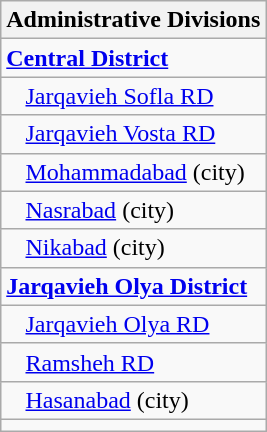<table class="wikitable">
<tr>
<th>Administrative Divisions</th>
</tr>
<tr>
<td><strong><a href='#'>Central District</a></strong></td>
</tr>
<tr>
<td style="padding-left: 1em;"><a href='#'>Jarqavieh Sofla RD</a></td>
</tr>
<tr>
<td style="padding-left: 1em;"><a href='#'>Jarqavieh Vosta RD</a></td>
</tr>
<tr>
<td style="padding-left: 1em;"><a href='#'>Mohammadabad</a> (city)</td>
</tr>
<tr>
<td style="padding-left: 1em;"><a href='#'>Nasrabad</a> (city)</td>
</tr>
<tr>
<td style="padding-left: 1em;"><a href='#'>Nikabad</a> (city)</td>
</tr>
<tr>
<td><strong><a href='#'>Jarqavieh Olya District</a></strong></td>
</tr>
<tr>
<td style="padding-left: 1em;"><a href='#'>Jarqavieh Olya RD</a></td>
</tr>
<tr>
<td style="padding-left: 1em;"><a href='#'>Ramsheh RD</a></td>
</tr>
<tr>
<td style="padding-left: 1em;"><a href='#'>Hasanabad</a> (city)</td>
</tr>
<tr>
<td colspan=1></td>
</tr>
</table>
